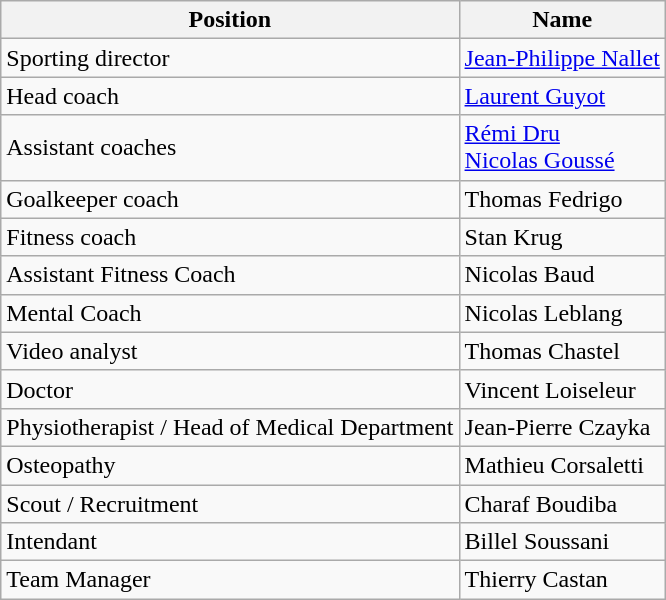<table class=wikitable>
<tr>
<th>Position</th>
<th>Name</th>
</tr>
<tr>
<td>Sporting director</td>
<td> <a href='#'>Jean-Philippe Nallet</a></td>
</tr>
<tr>
<td>Head coach</td>
<td> <a href='#'>Laurent Guyot</a></td>
</tr>
<tr>
<td>Assistant coaches</td>
<td> <a href='#'>Rémi Dru</a> <br>  <a href='#'>Nicolas Goussé</a></td>
</tr>
<tr>
<td>Goalkeeper coach</td>
<td> Thomas Fedrigo</td>
</tr>
<tr>
<td>Fitness coach</td>
<td> Stan Krug</td>
</tr>
<tr>
<td>Assistant Fitness Coach</td>
<td> Nicolas Baud</td>
</tr>
<tr>
<td>Mental Coach</td>
<td> Nicolas Leblang</td>
</tr>
<tr>
<td>Video analyst</td>
<td> Thomas Chastel</td>
</tr>
<tr>
<td>Doctor</td>
<td> Vincent  Loiseleur</td>
</tr>
<tr>
<td>Physiotherapist / Head of Medical Department</td>
<td> Jean-Pierre Czayka</td>
</tr>
<tr>
<td>Osteopathy</td>
<td> Mathieu Corsaletti</td>
</tr>
<tr>
<td>Scout / Recruitment</td>
<td> Charaf Boudiba</td>
</tr>
<tr>
<td>Intendant</td>
<td> Billel Soussani</td>
</tr>
<tr>
<td>Team Manager</td>
<td> Thierry Castan</td>
</tr>
</table>
